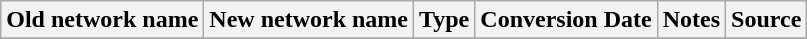<table class="wikitable">
<tr>
<th>Old network name</th>
<th>New network name</th>
<th>Type</th>
<th>Conversion Date</th>
<th>Notes</th>
<th>Source</th>
</tr>
<tr>
</tr>
</table>
